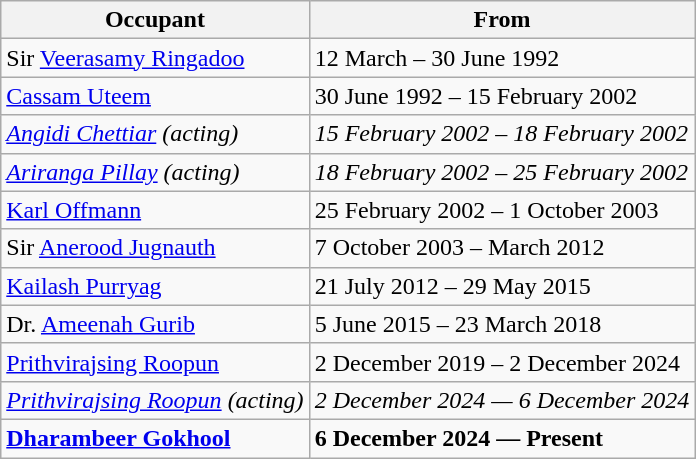<table class="wikitable sortable">
<tr>
<th>Occupant</th>
<th>From</th>
</tr>
<tr>
<td>Sir <a href='#'>Veerasamy Ringadoo</a></td>
<td>12 March – 30 June 1992</td>
</tr>
<tr>
<td><a href='#'>Cassam Uteem</a></td>
<td>30 June 1992 – 15 February 2002</td>
</tr>
<tr>
<td><em><a href='#'>Angidi Chettiar</a> (acting)</em></td>
<td><em>15 February 2002 – 18 February 2002 </em></td>
</tr>
<tr>
<td><em><a href='#'>Ariranga Pillay</a> (acting)</em></td>
<td><em>18 February 2002 – 25 February 2002 </em></td>
</tr>
<tr>
<td><a href='#'>Karl Offmann</a></td>
<td>25 February 2002 – 1 October 2003</td>
</tr>
<tr>
<td>Sir <a href='#'>Anerood Jugnauth</a></td>
<td>7 October 2003 – March 2012</td>
</tr>
<tr>
<td><a href='#'>Kailash Purryag</a></td>
<td>21 July 2012 – 29 May 2015</td>
</tr>
<tr>
<td>Dr. <a href='#'>Ameenah Gurib</a></td>
<td>5 June 2015 – 23 March 2018</td>
</tr>
<tr>
<td><a href='#'>Prithvirajsing Roopun</a></td>
<td>2 December 2019 – 2 December 2024</td>
</tr>
<tr>
<td><em><a href='#'>Prithvirajsing Roopun</a> (acting)</em></td>
<td><em> 2 December 2024 — 6 December 2024</em></td>
</tr>
<tr>
<td><strong><a href='#'>Dharambeer Gokhool</a></strong></td>
<td><strong> 6 December 2024 — Present</strong></td>
</tr>
</table>
